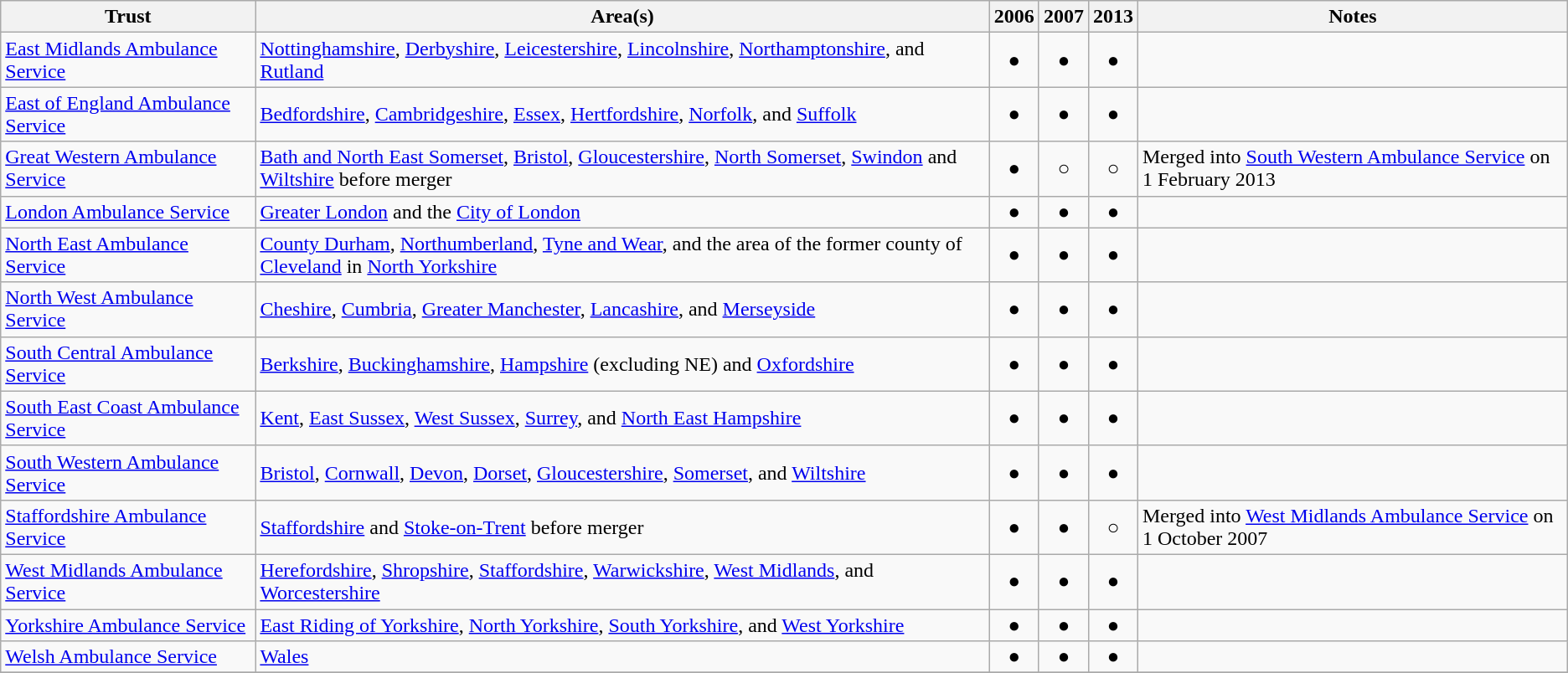<table class="wikitable">
<tr>
<th>Trust</th>
<th>Area(s)</th>
<th>2006</th>
<th>2007</th>
<th>2013</th>
<th>Notes</th>
</tr>
<tr>
<td><a href='#'>East Midlands Ambulance Service</a></td>
<td><a href='#'>Nottinghamshire</a>, <a href='#'>Derbyshire</a>, <a href='#'>Leicestershire</a>, <a href='#'>Lincolnshire</a>, <a href='#'>Northamptonshire</a>, and <a href='#'>Rutland</a></td>
<td style="text-align: center";>●</td>
<td style="text-align: center";>●</td>
<td style="text-align: center";>●</td>
<td></td>
</tr>
<tr>
<td><a href='#'>East of England Ambulance Service</a></td>
<td><a href='#'>Bedfordshire</a>, <a href='#'>Cambridgeshire</a>, <a href='#'>Essex</a>, <a href='#'>Hertfordshire</a>, <a href='#'>Norfolk</a>, and <a href='#'>Suffolk</a></td>
<td style="text-align: center";>●</td>
<td style="text-align: center";>●</td>
<td style="text-align: center";>●</td>
<td></td>
</tr>
<tr>
<td><a href='#'>Great Western Ambulance Service</a></td>
<td><a href='#'>Bath and North East Somerset</a>, <a href='#'>Bristol</a>, <a href='#'>Gloucestershire</a>, <a href='#'>North Somerset</a>, <a href='#'>Swindon</a> and <a href='#'>Wiltshire</a> before merger</td>
<td style="text-align: center";>●</td>
<td style="text-align: center";>○</td>
<td style="text-align: center";>○</td>
<td>Merged into <a href='#'>South Western Ambulance Service</a> on 1 February 2013</td>
</tr>
<tr>
<td><a href='#'>London Ambulance Service</a></td>
<td><a href='#'>Greater London</a> and the <a href='#'>City of London</a></td>
<td style="text-align: center";>●</td>
<td style="text-align: center";>●</td>
<td style="text-align: center";>●</td>
<td></td>
</tr>
<tr>
<td><a href='#'>North East Ambulance Service</a></td>
<td><a href='#'>County Durham</a>, <a href='#'>Northumberland</a>, <a href='#'>Tyne and Wear</a>, and the area of the former county of <a href='#'>Cleveland</a> in <a href='#'>North Yorkshire</a></td>
<td style="text-align: center";>●</td>
<td style="text-align: center";>●</td>
<td style="text-align: center";>●</td>
<td></td>
</tr>
<tr>
<td><a href='#'>North West Ambulance Service</a></td>
<td><a href='#'>Cheshire</a>, <a href='#'>Cumbria</a>, <a href='#'>Greater Manchester</a>, <a href='#'>Lancashire</a>, and <a href='#'>Merseyside</a></td>
<td style="text-align: center";>●</td>
<td style="text-align: center";>●</td>
<td style="text-align: center";>●</td>
<td></td>
</tr>
<tr>
<td><a href='#'>South Central Ambulance Service</a></td>
<td><a href='#'>Berkshire</a>, <a href='#'>Buckinghamshire</a>, <a href='#'>Hampshire</a> (excluding NE) and <a href='#'>Oxfordshire</a></td>
<td style="text-align: center";>●</td>
<td style="text-align: center";>●</td>
<td style="text-align: center";>●</td>
<td></td>
</tr>
<tr>
<td><a href='#'>South East Coast Ambulance Service</a></td>
<td><a href='#'>Kent</a>, <a href='#'>East Sussex</a>, <a href='#'>West Sussex</a>, <a href='#'>Surrey</a>, and <a href='#'>North East Hampshire</a></td>
<td style="text-align: center";>●</td>
<td style="text-align: center";>●</td>
<td style="text-align: center";>●</td>
<td></td>
</tr>
<tr>
<td><a href='#'>South Western Ambulance Service</a></td>
<td><a href='#'>Bristol</a>, <a href='#'>Cornwall</a>, <a href='#'>Devon</a>, <a href='#'>Dorset</a>, <a href='#'>Gloucestershire</a>, <a href='#'>Somerset</a>, and <a href='#'>Wiltshire</a></td>
<td style="text-align: center";>●</td>
<td style="text-align: center";>●</td>
<td style="text-align: center";>●</td>
<td></td>
</tr>
<tr>
<td><a href='#'>Staffordshire Ambulance Service</a></td>
<td><a href='#'>Staffordshire</a> and <a href='#'>Stoke-on-Trent</a> before merger</td>
<td style="text-align: center";>●</td>
<td style="text-align: center";>●</td>
<td style="text-align: center";>○</td>
<td>Merged into <a href='#'>West Midlands Ambulance Service</a> on 1 October 2007</td>
</tr>
<tr>
<td><a href='#'>West Midlands Ambulance Service</a></td>
<td><a href='#'>Herefordshire</a>, <a href='#'>Shropshire</a>, <a href='#'>Staffordshire</a>, <a href='#'>Warwickshire</a>, <a href='#'>West Midlands</a>, and <a href='#'>Worcestershire</a></td>
<td style="text-align: center";>●</td>
<td style="text-align: center";>●</td>
<td style="text-align: center";>●</td>
<td></td>
</tr>
<tr>
<td><a href='#'>Yorkshire Ambulance Service</a></td>
<td><a href='#'>East Riding of Yorkshire</a>, <a href='#'>North Yorkshire</a>, <a href='#'>South Yorkshire</a>, and <a href='#'>West Yorkshire</a></td>
<td style="text-align: center";>●</td>
<td style="text-align: center";>●</td>
<td style="text-align: center";>●</td>
<td></td>
</tr>
<tr>
<td><a href='#'>Welsh Ambulance Service</a></td>
<td><a href='#'>Wales</a></td>
<td style="text-align: center";>●</td>
<td style="text-align: center";>●</td>
<td style="text-align: center";>●</td>
<td></td>
</tr>
<tr>
</tr>
</table>
